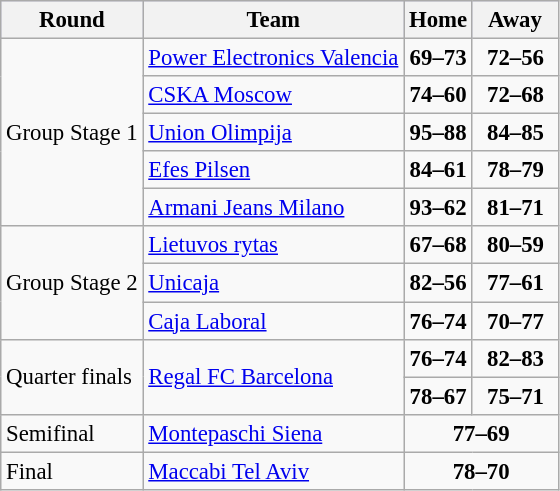<table class="wikitable" style="text-align: left; font-size:95%">
<tr bgcolor="#ccccff">
<th>Round</th>
<th>Team</th>
<th>Home</th>
<th>  Away  </th>
</tr>
<tr>
<td rowspan=5>Group Stage 1</td>
<td> <a href='#'>Power Electronics Valencia</a></td>
<td align="center"><strong>69–73</strong></td>
<td align="center"><strong>72–56</strong></td>
</tr>
<tr>
<td> <a href='#'>CSKA Moscow</a></td>
<td align="center"><strong>74–60</strong></td>
<td align="center"><strong>72–68</strong></td>
</tr>
<tr>
<td> <a href='#'>Union Olimpija</a></td>
<td align="center"><strong>95–88</strong></td>
<td align="center"><strong>84–85</strong></td>
</tr>
<tr>
<td> <a href='#'>Efes Pilsen</a></td>
<td align="center"><strong>84–61</strong></td>
<td align="center"><strong>78–79</strong></td>
</tr>
<tr>
<td> <a href='#'>Armani Jeans Milano</a></td>
<td align="center"><strong>93–62</strong></td>
<td align="center"><strong>81–71</strong></td>
</tr>
<tr>
<td rowspan=3>Group Stage 2</td>
<td> <a href='#'>Lietuvos rytas</a></td>
<td align="center"><strong>67–68</strong></td>
<td align="center"><strong>80–59</strong></td>
</tr>
<tr>
<td> <a href='#'>Unicaja</a></td>
<td align="center"><strong>82–56</strong></td>
<td align="center"><strong>77–61</strong></td>
</tr>
<tr>
<td> <a href='#'>Caja Laboral</a></td>
<td align="center"><strong>76–74</strong></td>
<td align="center"><strong>70–77</strong></td>
</tr>
<tr>
<td rowspan=2>Quarter finals</td>
<td rowspan=2> <a href='#'>Regal FC Barcelona</a></td>
<td align="center"><strong>76–74</strong></td>
<td align="center"><strong>82–83</strong></td>
</tr>
<tr>
<td align="center"><strong>78–67</strong></td>
<td align="center"><strong>75–71</strong></td>
</tr>
<tr>
<td>Semifinal</td>
<td> <a href='#'>Montepaschi Siena</a></td>
<td colspan=2 align="center"><strong>77–69</strong></td>
</tr>
<tr>
<td>Final</td>
<td> <a href='#'>Maccabi Tel Aviv</a></td>
<td colspan=2 align="center"><strong>78–70</strong></td>
</tr>
</table>
